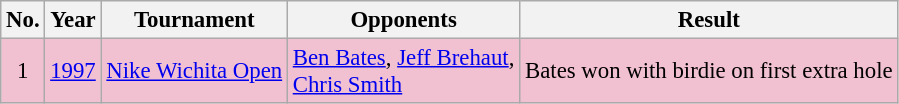<table class="wikitable" style="font-size:95%;">
<tr>
<th>No.</th>
<th>Year</th>
<th>Tournament</th>
<th>Opponents</th>
<th>Result</th>
</tr>
<tr style="background:#F2C1D1;">
<td align=center>1</td>
<td><a href='#'>1997</a></td>
<td><a href='#'>Nike Wichita Open</a></td>
<td> <a href='#'>Ben Bates</a>,  <a href='#'>Jeff Brehaut</a>,<br> <a href='#'>Chris Smith</a></td>
<td>Bates won with birdie on first extra hole</td>
</tr>
</table>
